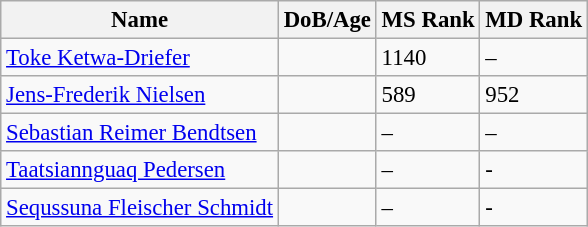<table class="wikitable" style="text-align: left; font-size:95%;">
<tr>
<th>Name</th>
<th>DoB/Age</th>
<th>MS Rank</th>
<th>MD Rank</th>
</tr>
<tr>
<td><a href='#'>Toke Ketwa-Driefer</a></td>
<td></td>
<td>1140</td>
<td>–</td>
</tr>
<tr>
<td><a href='#'>Jens-Frederik Nielsen</a></td>
<td></td>
<td>589</td>
<td>952</td>
</tr>
<tr>
<td><a href='#'>Sebastian Reimer Bendtsen</a></td>
<td></td>
<td>–</td>
<td>–</td>
</tr>
<tr>
<td><a href='#'>Taatsiannguaq Pedersen</a></td>
<td></td>
<td>–</td>
<td>-</td>
</tr>
<tr>
<td><a href='#'>Sequssuna Fleischer Schmidt</a></td>
<td></td>
<td>–</td>
<td>-</td>
</tr>
</table>
